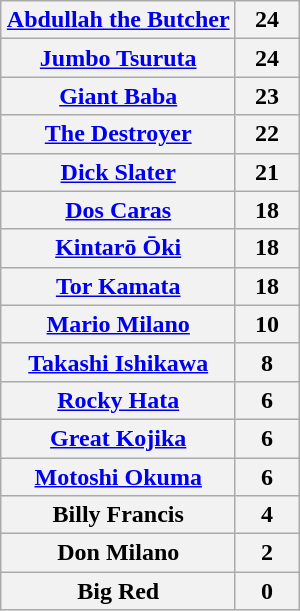<table class="wikitable" style="margin: 1em auto 1em auto;text-align:center">
<tr>
<th><a href='#'>Abdullah the Butcher</a></th>
<th style="width:35px">24</th>
</tr>
<tr>
<th><a href='#'>Jumbo Tsuruta</a></th>
<th>24</th>
</tr>
<tr>
<th><a href='#'>Giant Baba</a></th>
<th>23</th>
</tr>
<tr>
<th><a href='#'>The Destroyer</a></th>
<th>22</th>
</tr>
<tr>
<th><a href='#'>Dick Slater</a></th>
<th>21</th>
</tr>
<tr>
<th><a href='#'>Dos Caras</a></th>
<th>18</th>
</tr>
<tr>
<th><a href='#'>Kintarō Ōki</a></th>
<th>18</th>
</tr>
<tr>
<th><a href='#'>Tor Kamata</a></th>
<th>18</th>
</tr>
<tr>
<th><a href='#'>Mario Milano</a></th>
<th>10</th>
</tr>
<tr>
<th><a href='#'>Takashi Ishikawa</a></th>
<th>8</th>
</tr>
<tr>
<th><a href='#'>Rocky Hata</a></th>
<th>6</th>
</tr>
<tr>
<th><a href='#'>Great Kojika</a></th>
<th>6</th>
</tr>
<tr>
<th><a href='#'>Motoshi Okuma</a></th>
<th>6</th>
</tr>
<tr>
<th>Billy Francis</th>
<th>4</th>
</tr>
<tr>
<th>Don Milano</th>
<th>2</th>
</tr>
<tr>
<th>Big Red</th>
<th>0</th>
</tr>
</table>
